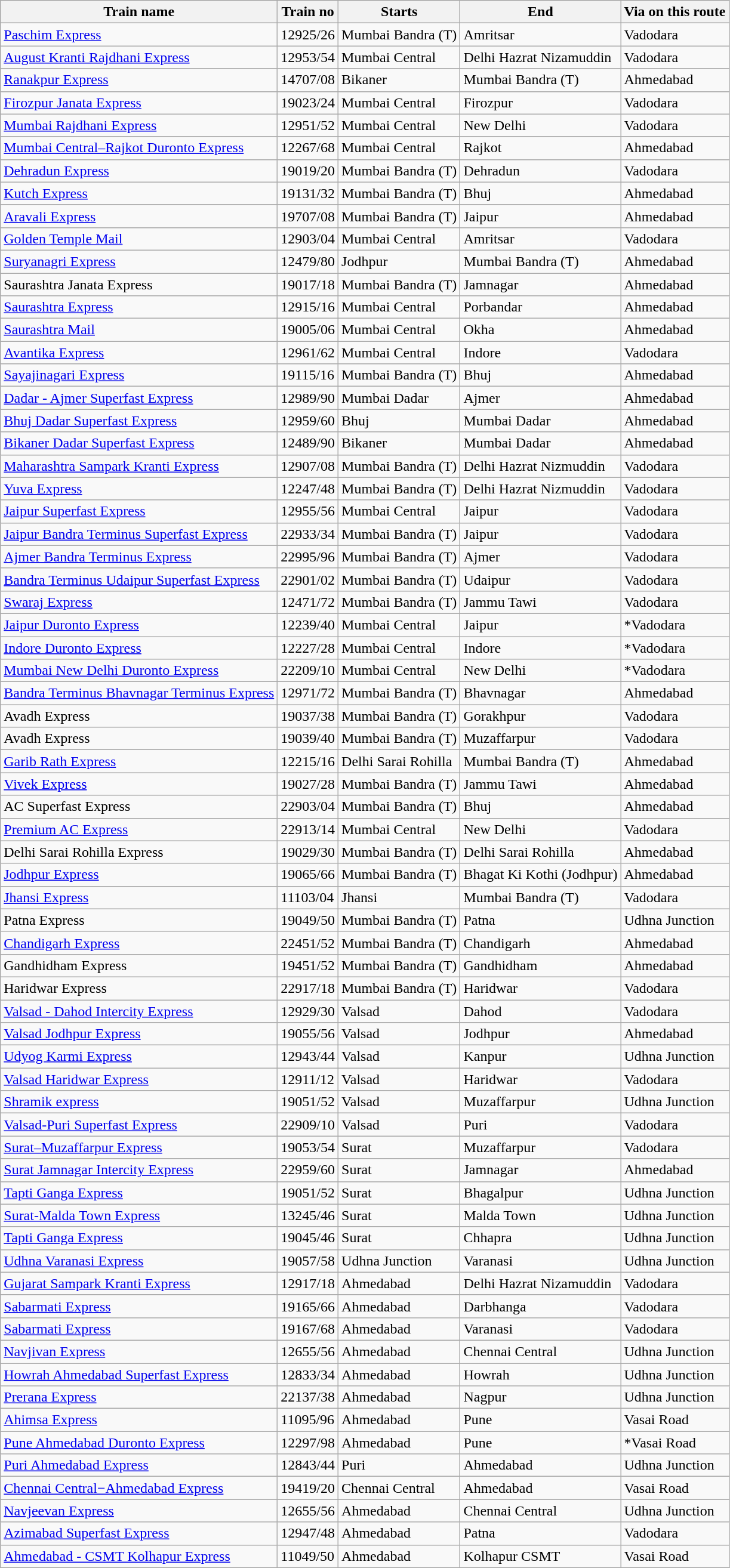<table class="wikitable sortable">
<tr>
<th>Train name</th>
<th>Train no</th>
<th>Starts</th>
<th>End</th>
<th>Via on this route</th>
</tr>
<tr>
<td><a href='#'>Paschim Express</a></td>
<td>12925/26</td>
<td>Mumbai Bandra (T)</td>
<td>Amritsar</td>
<td>Vadodara</td>
</tr>
<tr>
<td><a href='#'>August Kranti Rajdhani Express</a></td>
<td>12953/54</td>
<td>Mumbai Central</td>
<td>Delhi Hazrat Nizamuddin</td>
<td>Vadodara</td>
</tr>
<tr>
<td><a href='#'>Ranakpur Express</a></td>
<td>14707/08</td>
<td>Bikaner</td>
<td>Mumbai Bandra (T)</td>
<td>Ahmedabad</td>
</tr>
<tr>
<td><a href='#'>Firozpur Janata Express</a></td>
<td>19023/24</td>
<td>Mumbai Central</td>
<td>Firozpur</td>
<td>Vadodara</td>
</tr>
<tr>
<td><a href='#'>Mumbai Rajdhani Express</a></td>
<td>12951/52</td>
<td>Mumbai Central</td>
<td>New Delhi</td>
<td>Vadodara</td>
</tr>
<tr>
<td><a href='#'>Mumbai Central–Rajkot Duronto Express</a></td>
<td>12267/68</td>
<td>Mumbai Central</td>
<td>Rajkot</td>
<td>Ahmedabad</td>
</tr>
<tr>
<td><a href='#'>Dehradun Express</a></td>
<td>19019/20</td>
<td>Mumbai Bandra (T)</td>
<td>Dehradun</td>
<td>Vadodara</td>
</tr>
<tr>
<td><a href='#'>Kutch Express</a></td>
<td>19131/32</td>
<td>Mumbai Bandra (T)</td>
<td>Bhuj</td>
<td>Ahmedabad</td>
</tr>
<tr>
<td><a href='#'>Aravali Express</a></td>
<td>19707/08</td>
<td>Mumbai Bandra (T)</td>
<td>Jaipur</td>
<td>Ahmedabad</td>
</tr>
<tr>
<td><a href='#'>Golden Temple Mail</a></td>
<td>12903/04</td>
<td>Mumbai Central</td>
<td>Amritsar</td>
<td>Vadodara</td>
</tr>
<tr>
<td><a href='#'>Suryanagri Express</a></td>
<td>12479/80</td>
<td>Jodhpur</td>
<td>Mumbai Bandra (T)</td>
<td>Ahmedabad</td>
</tr>
<tr>
<td>Saurashtra Janata Express</td>
<td>19017/18</td>
<td>Mumbai Bandra (T)</td>
<td>Jamnagar</td>
<td>Ahmedabad</td>
</tr>
<tr>
<td><a href='#'>Saurashtra Express</a></td>
<td>12915/16</td>
<td>Mumbai Central</td>
<td>Porbandar</td>
<td>Ahmedabad</td>
</tr>
<tr>
<td><a href='#'>Saurashtra Mail</a></td>
<td>19005/06</td>
<td>Mumbai Central</td>
<td>Okha</td>
<td>Ahmedabad</td>
</tr>
<tr>
<td><a href='#'>Avantika Express</a></td>
<td>12961/62</td>
<td>Mumbai Central</td>
<td>Indore</td>
<td>Vadodara</td>
</tr>
<tr>
<td><a href='#'>Sayajinagari Express</a></td>
<td>19115/16</td>
<td>Mumbai Bandra (T)</td>
<td>Bhuj</td>
<td>Ahmedabad</td>
</tr>
<tr>
<td><a href='#'>Dadar - Ajmer Superfast Express</a></td>
<td>12989/90</td>
<td>Mumbai Dadar</td>
<td>Ajmer</td>
<td>Ahmedabad</td>
</tr>
<tr>
<td><a href='#'>Bhuj Dadar Superfast Express</a></td>
<td>12959/60</td>
<td>Bhuj</td>
<td>Mumbai Dadar</td>
<td>Ahmedabad</td>
</tr>
<tr>
<td><a href='#'>Bikaner Dadar Superfast Express</a></td>
<td>12489/90</td>
<td>Bikaner</td>
<td>Mumbai Dadar</td>
<td>Ahmedabad</td>
</tr>
<tr>
<td><a href='#'>Maharashtra Sampark Kranti Express</a></td>
<td>12907/08</td>
<td>Mumbai Bandra (T)</td>
<td>Delhi Hazrat Nizmuddin</td>
<td>Vadodara</td>
</tr>
<tr>
<td><a href='#'>Yuva Express</a></td>
<td>12247/48</td>
<td>Mumbai Bandra (T)</td>
<td>Delhi Hazrat Nizmuddin</td>
<td>Vadodara</td>
</tr>
<tr>
<td><a href='#'>Jaipur Superfast Express</a></td>
<td>12955/56</td>
<td>Mumbai Central</td>
<td>Jaipur</td>
<td>Vadodara</td>
</tr>
<tr>
<td><a href='#'>Jaipur Bandra Terminus Superfast Express</a></td>
<td>22933/34</td>
<td>Mumbai Bandra (T)</td>
<td>Jaipur</td>
<td>Vadodara</td>
</tr>
<tr>
<td><a href='#'>Ajmer Bandra Terminus Express</a></td>
<td>22995/96</td>
<td>Mumbai Bandra (T)</td>
<td>Ajmer</td>
<td>Vadodara</td>
</tr>
<tr>
<td><a href='#'>Bandra Terminus Udaipur Superfast Express</a></td>
<td>22901/02</td>
<td>Mumbai Bandra (T)</td>
<td>Udaipur</td>
<td>Vadodara</td>
</tr>
<tr>
<td><a href='#'>Swaraj Express</a></td>
<td>12471/72</td>
<td>Mumbai Bandra (T)</td>
<td>Jammu Tawi</td>
<td>Vadodara</td>
</tr>
<tr>
<td><a href='#'>Jaipur Duronto Express</a></td>
<td>12239/40</td>
<td>Mumbai Central</td>
<td>Jaipur</td>
<td>*Vadodara</td>
</tr>
<tr>
<td><a href='#'>Indore Duronto Express</a></td>
<td>12227/28</td>
<td>Mumbai Central</td>
<td>Indore</td>
<td>*Vadodara</td>
</tr>
<tr>
<td><a href='#'>Mumbai New Delhi Duronto Express</a></td>
<td>22209/10</td>
<td>Mumbai Central</td>
<td>New Delhi</td>
<td>*Vadodara</td>
</tr>
<tr>
<td><a href='#'>Bandra Terminus Bhavnagar Terminus Express</a></td>
<td>12971/72</td>
<td>Mumbai Bandra (T)</td>
<td>Bhavnagar</td>
<td>Ahmedabad</td>
</tr>
<tr>
<td>Avadh Express</td>
<td>19037/38</td>
<td>Mumbai Bandra (T)</td>
<td>Gorakhpur</td>
<td>Vadodara</td>
</tr>
<tr>
<td>Avadh Express</td>
<td>19039/40</td>
<td>Mumbai Bandra (T)</td>
<td>Muzaffarpur</td>
<td>Vadodara</td>
</tr>
<tr>
<td><a href='#'>Garib Rath Express</a></td>
<td>12215/16</td>
<td>Delhi Sarai Rohilla</td>
<td>Mumbai Bandra (T)</td>
<td>Ahmedabad</td>
</tr>
<tr>
<td><a href='#'>Vivek Express</a></td>
<td>19027/28</td>
<td>Mumbai Bandra (T)</td>
<td>Jammu Tawi</td>
<td>Ahmedabad</td>
</tr>
<tr>
<td>AC Superfast Express</td>
<td>22903/04</td>
<td>Mumbai Bandra (T)</td>
<td>Bhuj</td>
<td>Ahmedabad</td>
</tr>
<tr>
<td><a href='#'>Premium AC Express</a></td>
<td>22913/14</td>
<td>Mumbai Central</td>
<td>New Delhi</td>
<td>Vadodara</td>
</tr>
<tr>
<td>Delhi Sarai Rohilla Express</td>
<td>19029/30</td>
<td>Mumbai Bandra (T)</td>
<td>Delhi Sarai Rohilla</td>
<td>Ahmedabad</td>
</tr>
<tr>
<td><a href='#'>Jodhpur Express</a></td>
<td>19065/66</td>
<td>Mumbai Bandra (T)</td>
<td>Bhagat Ki Kothi (Jodhpur)</td>
<td>Ahmedabad</td>
</tr>
<tr>
<td><a href='#'>Jhansi Express</a></td>
<td>11103/04</td>
<td>Jhansi</td>
<td>Mumbai Bandra (T)</td>
<td>Vadodara</td>
</tr>
<tr>
<td>Patna Express</td>
<td>19049/50</td>
<td>Mumbai Bandra (T)</td>
<td>Patna</td>
<td>Udhna Junction</td>
</tr>
<tr>
<td><a href='#'>Chandigarh Express</a></td>
<td>22451/52</td>
<td>Mumbai Bandra (T)</td>
<td>Chandigarh</td>
<td>Ahmedabad</td>
</tr>
<tr>
<td>Gandhidham Express</td>
<td>19451/52</td>
<td>Mumbai Bandra (T)</td>
<td>Gandhidham</td>
<td>Ahmedabad</td>
</tr>
<tr>
<td>Haridwar Express</td>
<td>22917/18</td>
<td>Mumbai Bandra (T)</td>
<td>Haridwar</td>
<td>Vadodara</td>
</tr>
<tr>
<td><a href='#'>Valsad - Dahod Intercity Express</a></td>
<td>12929/30</td>
<td>Valsad</td>
<td>Dahod</td>
<td>Vadodara</td>
</tr>
<tr>
<td><a href='#'>Valsad Jodhpur Express</a></td>
<td>19055/56</td>
<td>Valsad</td>
<td>Jodhpur</td>
<td>Ahmedabad</td>
</tr>
<tr>
<td><a href='#'>Udyog Karmi Express</a></td>
<td>12943/44</td>
<td>Valsad</td>
<td>Kanpur</td>
<td>Udhna Junction</td>
</tr>
<tr>
<td><a href='#'>Valsad Haridwar Express</a></td>
<td>12911/12</td>
<td>Valsad</td>
<td>Haridwar</td>
<td>Vadodara</td>
</tr>
<tr>
<td><a href='#'>Shramik express</a></td>
<td>19051/52</td>
<td>Valsad</td>
<td>Muzaffarpur</td>
<td>Udhna Junction</td>
</tr>
<tr>
<td><a href='#'>Valsad-Puri Superfast Express</a></td>
<td>22909/10</td>
<td>Valsad</td>
<td>Puri</td>
<td>Vadodara</td>
</tr>
<tr>
<td><a href='#'>Surat–Muzaffarpur Express</a></td>
<td>19053/54</td>
<td>Surat</td>
<td>Muzaffarpur</td>
<td>Vadodara</td>
</tr>
<tr>
<td><a href='#'>Surat Jamnagar Intercity Express</a></td>
<td>22959/60</td>
<td>Surat</td>
<td>Jamnagar</td>
<td>Ahmedabad</td>
</tr>
<tr>
<td><a href='#'>Tapti Ganga Express</a></td>
<td>19051/52</td>
<td>Surat</td>
<td>Bhagalpur</td>
<td>Udhna Junction</td>
</tr>
<tr>
<td><a href='#'>Surat-Malda Town Express</a></td>
<td>13245/46</td>
<td>Surat</td>
<td>Malda Town</td>
<td>Udhna Junction</td>
</tr>
<tr>
<td><a href='#'>Tapti Ganga Express</a></td>
<td>19045/46</td>
<td>Surat</td>
<td>Chhapra</td>
<td>Udhna Junction</td>
</tr>
<tr>
<td><a href='#'>Udhna Varanasi Express</a></td>
<td>19057/58</td>
<td>Udhna Junction</td>
<td>Varanasi</td>
<td>Udhna Junction</td>
</tr>
<tr>
<td><a href='#'>Gujarat Sampark Kranti Express</a></td>
<td>12917/18</td>
<td>Ahmedabad</td>
<td>Delhi Hazrat Nizamuddin</td>
<td>Vadodara</td>
</tr>
<tr>
<td><a href='#'>Sabarmati Express</a></td>
<td>19165/66</td>
<td>Ahmedabad</td>
<td>Darbhanga</td>
<td>Vadodara</td>
</tr>
<tr>
<td><a href='#'>Sabarmati Express</a></td>
<td>19167/68</td>
<td>Ahmedabad</td>
<td>Varanasi</td>
<td>Vadodara</td>
</tr>
<tr>
<td><a href='#'>Navjivan Express</a></td>
<td>12655/56</td>
<td>Ahmedabad</td>
<td>Chennai Central</td>
<td>Udhna Junction</td>
</tr>
<tr>
<td><a href='#'>Howrah Ahmedabad Superfast Express</a></td>
<td>12833/34</td>
<td>Ahmedabad</td>
<td>Howrah</td>
<td>Udhna Junction</td>
</tr>
<tr>
<td><a href='#'>Prerana Express</a></td>
<td>22137/38</td>
<td>Ahmedabad</td>
<td>Nagpur</td>
<td>Udhna Junction</td>
</tr>
<tr>
<td><a href='#'>Ahimsa Express</a></td>
<td>11095/96</td>
<td>Ahmedabad</td>
<td>Pune</td>
<td>Vasai Road</td>
</tr>
<tr>
<td><a href='#'>Pune Ahmedabad Duronto Express</a></td>
<td>12297/98</td>
<td>Ahmedabad</td>
<td>Pune</td>
<td>*Vasai Road</td>
</tr>
<tr>
<td><a href='#'>Puri Ahmedabad Express</a></td>
<td>12843/44</td>
<td>Puri</td>
<td>Ahmedabad</td>
<td>Udhna Junction</td>
</tr>
<tr>
<td><a href='#'>Chennai Central−Ahmedabad Express</a></td>
<td>19419/20</td>
<td>Chennai Central</td>
<td>Ahmedabad</td>
<td>Vasai Road</td>
</tr>
<tr>
<td><a href='#'>Navjeevan Express</a></td>
<td>12655/56</td>
<td>Ahmedabad</td>
<td>Chennai Central</td>
<td>Udhna Junction</td>
</tr>
<tr>
<td><a href='#'>Azimabad Superfast Express</a></td>
<td>12947/48</td>
<td>Ahmedabad</td>
<td>Patna</td>
<td>Vadodara</td>
</tr>
<tr>
<td><a href='#'>Ahmedabad - CSMT Kolhapur Express</a></td>
<td>11049/50</td>
<td>Ahmedabad</td>
<td>Kolhapur CSMT</td>
<td>Vasai Road</td>
</tr>
</table>
